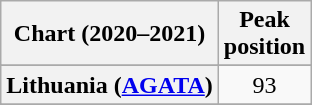<table class="wikitable sortable plainrowheaders" style="text-align:center">
<tr>
<th scope="col">Chart (2020–2021)</th>
<th scope="col">Peak<br>position</th>
</tr>
<tr>
</tr>
<tr>
<th scope="row">Lithuania (<a href='#'>AGATA</a>)</th>
<td>93</td>
</tr>
<tr>
</tr>
<tr>
</tr>
</table>
